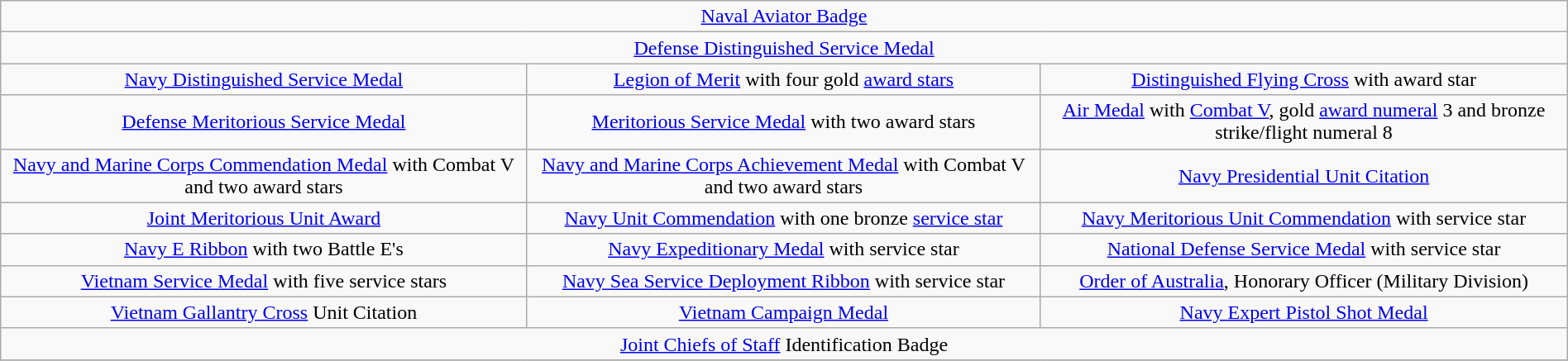<table class="wikitable" style="margin:1em auto; text-align:center;">
<tr>
<td colspan="3"><a href='#'>Naval Aviator Badge</a></td>
</tr>
<tr>
<td colspan="3"><a href='#'>Defense Distinguished Service Medal</a></td>
</tr>
<tr>
<td><a href='#'>Navy Distinguished Service Medal</a></td>
<td><a href='#'>Legion of Merit</a> with four gold <a href='#'>award stars</a></td>
<td><a href='#'>Distinguished Flying Cross</a> with award star</td>
</tr>
<tr>
<td><a href='#'>Defense Meritorious Service Medal</a></td>
<td><a href='#'>Meritorious Service Medal</a> with two award stars</td>
<td><a href='#'>Air Medal</a> with <a href='#'>Combat V</a>, gold <a href='#'>award numeral</a> 3 and bronze strike/flight numeral 8</td>
</tr>
<tr>
<td><a href='#'>Navy and Marine Corps Commendation Medal</a> with Combat V and two award stars</td>
<td><a href='#'>Navy and Marine Corps Achievement Medal</a> with Combat V and two award stars</td>
<td><a href='#'>Navy Presidential Unit Citation</a></td>
</tr>
<tr>
<td><a href='#'>Joint Meritorious Unit Award</a></td>
<td><a href='#'>Navy Unit Commendation</a> with one bronze <a href='#'>service star</a></td>
<td><a href='#'>Navy Meritorious Unit Commendation</a> with service star</td>
</tr>
<tr>
<td><a href='#'>Navy E Ribbon</a> with two Battle E's</td>
<td><a href='#'>Navy Expeditionary Medal</a> with service star</td>
<td><a href='#'>National Defense Service Medal</a> with service star</td>
</tr>
<tr>
<td><a href='#'>Vietnam Service Medal</a> with five service stars</td>
<td><a href='#'>Navy Sea Service Deployment Ribbon</a> with service star</td>
<td><a href='#'>Order of Australia</a>, Honorary Officer (Military Division)</td>
</tr>
<tr>
<td><a href='#'>Vietnam Gallantry Cross</a> Unit Citation</td>
<td><a href='#'>Vietnam Campaign Medal</a></td>
<td><a href='#'>Navy Expert Pistol Shot Medal</a></td>
</tr>
<tr>
<td colspan="3"><a href='#'>Joint Chiefs of Staff</a> Identification Badge</td>
</tr>
<tr>
</tr>
</table>
